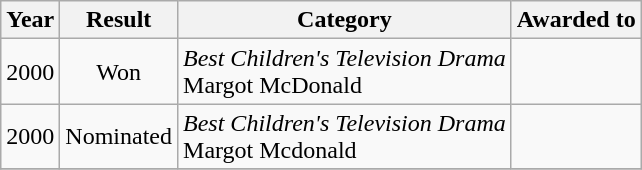<table class="wikitable">
<tr>
<th align="left">Year</th>
<th align="left">Result</th>
<th align="center">Category</th>
<th align="left">Awarded to</th>
</tr>
<tr>
<td align="left">2000</td>
<td align="center">Won</td>
<td align="left"><em>Best Children's Television Drama</em><br>Margot McDonald</td>
<td align="left"></td>
</tr>
<tr>
<td align="left">2000</td>
<td align="center">Nominated</td>
<td align="left"><em>Best Children's Television Drama</em><br>Margot Mcdonald</td>
<td align="left"></td>
</tr>
<tr>
</tr>
</table>
